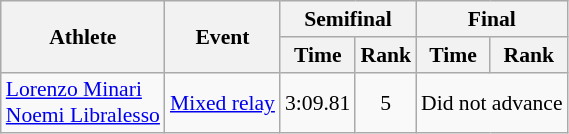<table class="wikitable" style="font-size:90%">
<tr>
<th rowspan=2>Athlete</th>
<th rowspan=2>Event</th>
<th colspan=2>Semifinal</th>
<th colspan=2>Final</th>
</tr>
<tr>
<th>Time</th>
<th>Rank</th>
<th>Time</th>
<th>Rank</th>
</tr>
<tr align=center>
<td align=left><a href='#'>Lorenzo Minari</a><br><a href='#'>Noemi Libralesso</a></td>
<td align=left><a href='#'>Mixed relay</a></td>
<td>3:09.81</td>
<td>5</td>
<td colspan=2>Did not advance</td>
</tr>
</table>
